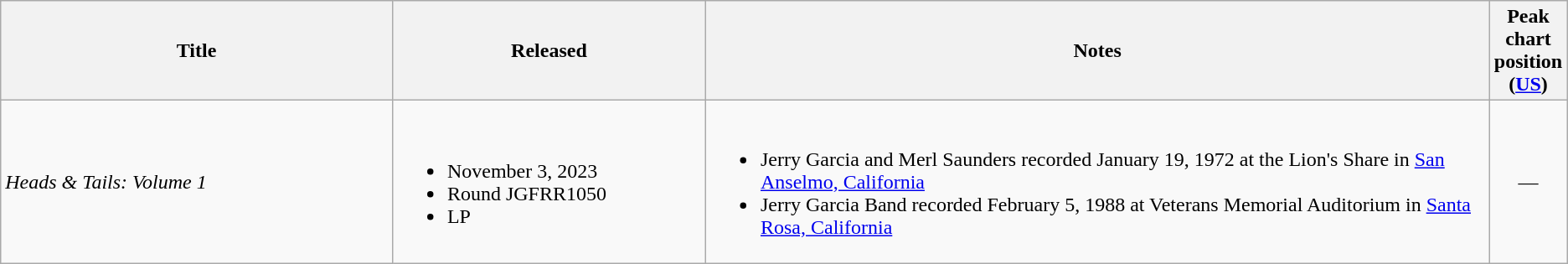<table class="wikitable">
<tr>
<th scope="col" width=25%>Title</th>
<th scope="col" width=20%>Released</th>
<th scope="col" width=50%>Notes</th>
<th scope="col" width=5%>Peak chart position (<a href='#'>US</a>)</th>
</tr>
<tr>
<td><em>Heads & Tails: Volume 1</em> </td>
<td><br><ul><li>November 3, 2023</li><li>Round JGFRR1050</li><li>LP</li></ul></td>
<td><br><ul><li>Jerry Garcia and Merl Saunders recorded January 19, 1972 at the Lion's Share in <a href='#'>San Anselmo, California</a></li><li>Jerry Garcia Band recorded February 5, 1988 at Veterans Memorial Auditorium in <a href='#'>Santa Rosa, California</a></li></ul></td>
<td align="center">—</td>
</tr>
</table>
